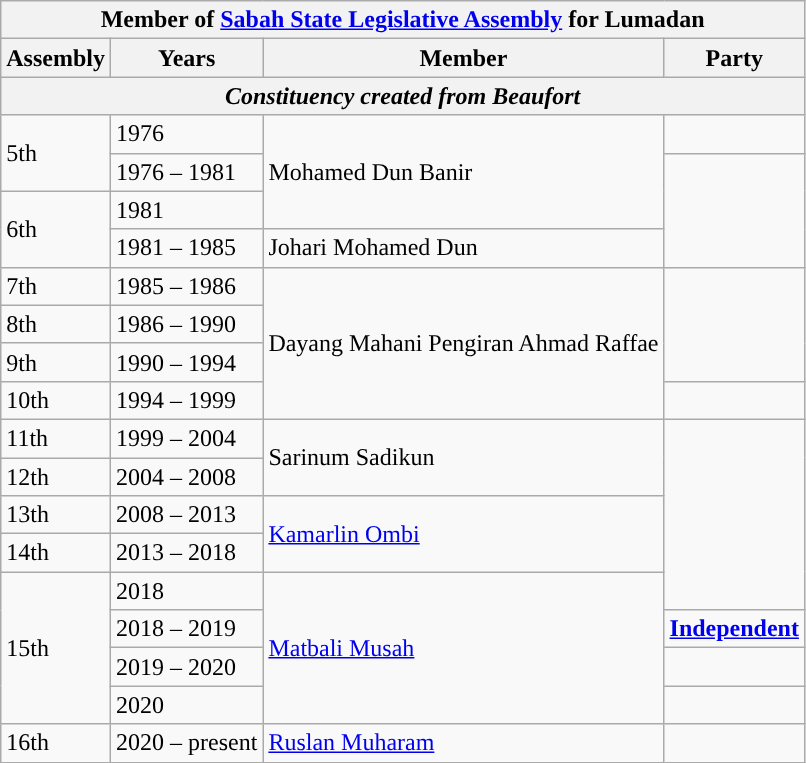<table class="wikitable">
<tr>
<th colspan="4">Member of <a href='#'>Sabah State Legislative Assembly</a> for Lumadan</th>
</tr>
<tr>
<th>Assembly</th>
<th>Years</th>
<th>Member</th>
<th>Party</th>
</tr>
<tr>
<th colspan="4" align="center"><em>Constituency created from Beaufort</em></th>
</tr>
<tr>
<td rowspan="2">5th</td>
<td>1976</td>
<td rowspan="3">Mohamed Dun Banir</td>
<td></td>
</tr>
<tr>
<td>1976 – 1981</td>
<td rowspan="3"></td>
</tr>
<tr>
<td rowspan="2">6th</td>
<td>1981</td>
</tr>
<tr>
<td>1981 – 1985</td>
<td>Johari Mohamed Dun</td>
</tr>
<tr>
<td>7th</td>
<td>1985 – 1986</td>
<td rowspan="4">Dayang Mahani Pengiran Ahmad Raffae</td>
<td rowspan="3"></td>
</tr>
<tr>
<td>8th</td>
<td>1986 – 1990</td>
</tr>
<tr>
<td>9th</td>
<td>1990 – 1994</td>
</tr>
<tr>
<td>10th</td>
<td>1994 – 1999</td>
<td></td>
</tr>
<tr>
<td>11th</td>
<td>1999 – 2004</td>
<td rowspan="2">Sarinum Sadikun</td>
<td rowspan="5"></td>
</tr>
<tr>
<td>12th</td>
<td>2004 – 2008</td>
</tr>
<tr>
<td>13th</td>
<td>2008 – 2013</td>
<td rowspan="2"><a href='#'>Kamarlin Ombi</a></td>
</tr>
<tr>
<td>14th</td>
<td>2013 – 2018</td>
</tr>
<tr>
<td rowspan="4">15th</td>
<td>2018</td>
<td rowspan="4"><a href='#'>Matbali Musah</a></td>
</tr>
<tr>
<td>2018 – 2019</td>
<td><strong><a href='#'>Independent</a></strong></td>
</tr>
<tr>
<td>2019 – 2020</td>
<td></td>
</tr>
<tr>
<td>2020</td>
<td></td>
</tr>
<tr>
<td>16th</td>
<td>2020 – present</td>
<td><a href='#'>Ruslan Muharam</a></td>
<td></td>
</tr>
</table>
